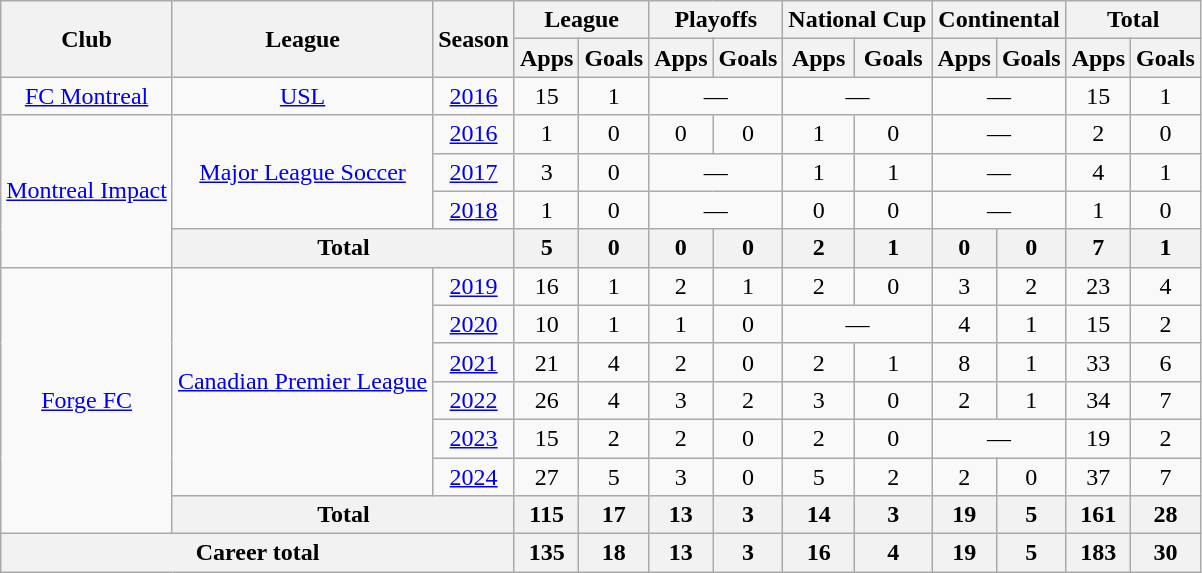<table class="wikitable" style="text-align: center;">
<tr>
<th rowspan="2">Club</th>
<th rowspan="2">League</th>
<th rowspan="2">Season</th>
<th colspan="2">League</th>
<th colspan="2">Playoffs</th>
<th colspan="2">National Cup</th>
<th colspan="2">Continental</th>
<th colspan="2">Total</th>
</tr>
<tr>
<th>Apps</th>
<th>Goals</th>
<th>Apps</th>
<th>Goals</th>
<th>Apps</th>
<th>Goals</th>
<th>Apps</th>
<th>Goals</th>
<th>Apps</th>
<th>Goals</th>
</tr>
<tr>
<td><a href='#'>FC Montreal</a></td>
<td><a href='#'>USL</a></td>
<td><a href='#'>2016</a></td>
<td>15</td>
<td>1</td>
<td colspan="2">—</td>
<td colspan="2">—</td>
<td colspan="2">—</td>
<td>15</td>
<td>1</td>
</tr>
<tr>
<td rowspan="4"><a href='#'>Montreal Impact</a></td>
<td rowspan="3"><a href='#'>Major League Soccer</a></td>
<td><a href='#'>2016</a></td>
<td>1</td>
<td>0</td>
<td>0</td>
<td>0</td>
<td>1</td>
<td>0</td>
<td colspan="2">—</td>
<td>2</td>
<td>0</td>
</tr>
<tr>
<td><a href='#'>2017</a></td>
<td>3</td>
<td>0</td>
<td colspan="2">—</td>
<td>1</td>
<td>1</td>
<td colspan="2">—</td>
<td>4</td>
<td>1</td>
</tr>
<tr>
<td><a href='#'>2018</a></td>
<td>1</td>
<td>0</td>
<td colspan="2">—</td>
<td>0</td>
<td>0</td>
<td colspan="2">—</td>
<td>1</td>
<td>0</td>
</tr>
<tr>
<th colspan="2">Total</th>
<th>5</th>
<th>0</th>
<th>0</th>
<th>0</th>
<th>2</th>
<th>1</th>
<th>0</th>
<th>0</th>
<th>7</th>
<th>1</th>
</tr>
<tr>
<td rowspan="7"><a href='#'>Forge FC</a></td>
<td rowspan="6"><a href='#'>Canadian Premier League</a></td>
<td><a href='#'>2019</a></td>
<td>16</td>
<td>1</td>
<td>2</td>
<td>1</td>
<td>2</td>
<td>0</td>
<td>3</td>
<td>2</td>
<td>23</td>
<td>4</td>
</tr>
<tr>
<td><a href='#'>2020</a></td>
<td>10</td>
<td>1</td>
<td>1</td>
<td>0</td>
<td colspan="2">—</td>
<td>4</td>
<td>1</td>
<td>15</td>
<td>2</td>
</tr>
<tr>
<td><a href='#'>2021</a></td>
<td>21</td>
<td>4</td>
<td>2</td>
<td>0</td>
<td>2</td>
<td>1</td>
<td>8</td>
<td>1</td>
<td>33</td>
<td>6</td>
</tr>
<tr>
<td><a href='#'>2022</a></td>
<td>26</td>
<td>4</td>
<td>3</td>
<td>2</td>
<td>3</td>
<td>0</td>
<td>2</td>
<td>1</td>
<td>34</td>
<td>7</td>
</tr>
<tr>
<td><a href='#'>2023</a></td>
<td>15</td>
<td>2</td>
<td>2</td>
<td>0</td>
<td>2</td>
<td>0</td>
<td colspan="2">—</td>
<td>19</td>
<td>2</td>
</tr>
<tr>
<td><a href='#'>2024</a></td>
<td>27</td>
<td>5</td>
<td>3</td>
<td>0</td>
<td>5</td>
<td>2</td>
<td>2</td>
<td>0</td>
<td>37</td>
<td>7</td>
</tr>
<tr>
<th colspan="2">Total</th>
<th>115</th>
<th>17</th>
<th>13</th>
<th>3</th>
<th>14</th>
<th>3</th>
<th>19</th>
<th>5</th>
<th>161</th>
<th>28</th>
</tr>
<tr>
<th colspan="3">Career total</th>
<th>135</th>
<th>18</th>
<th>13</th>
<th>3</th>
<th>16</th>
<th>4</th>
<th>19</th>
<th>5</th>
<th>183</th>
<th>30</th>
</tr>
</table>
